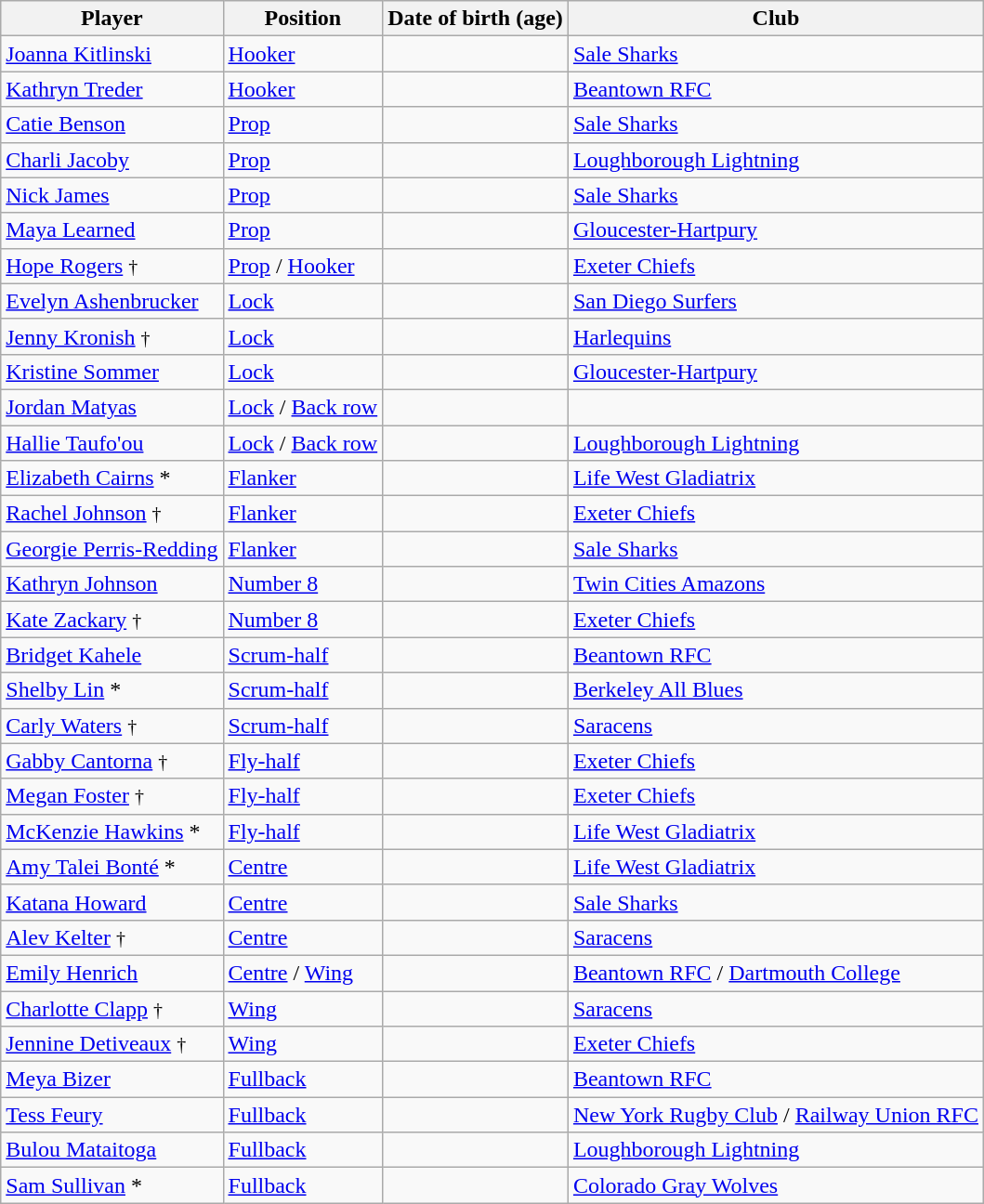<table class="wikitable sortable">
<tr>
<th>Player</th>
<th>Position</th>
<th>Date of birth (age)</th>
<th>Club</th>
</tr>
<tr>
<td><a href='#'>Joanna Kitlinski</a></td>
<td><a href='#'>Hooker</a></td>
<td></td>
<td> <a href='#'>Sale Sharks</a></td>
</tr>
<tr>
<td><a href='#'>Kathryn Treder</a></td>
<td><a href='#'>Hooker</a></td>
<td></td>
<td> <a href='#'>Beantown RFC</a></td>
</tr>
<tr>
<td><a href='#'>Catie Benson</a></td>
<td><a href='#'>Prop</a></td>
<td></td>
<td> <a href='#'>Sale Sharks</a></td>
</tr>
<tr>
<td><a href='#'>Charli Jacoby</a></td>
<td><a href='#'>Prop</a></td>
<td></td>
<td> <a href='#'>Loughborough Lightning</a></td>
</tr>
<tr>
<td><a href='#'>Nick James</a></td>
<td><a href='#'>Prop</a></td>
<td></td>
<td> <a href='#'>Sale Sharks</a></td>
</tr>
<tr>
<td><a href='#'>Maya Learned</a></td>
<td><a href='#'>Prop</a></td>
<td></td>
<td> <a href='#'>Gloucester-Hartpury</a></td>
</tr>
<tr>
<td><a href='#'>Hope Rogers</a> <small>†</small></td>
<td><a href='#'>Prop</a> / <a href='#'>Hooker</a></td>
<td></td>
<td> <a href='#'>Exeter Chiefs</a></td>
</tr>
<tr>
<td><a href='#'>Evelyn Ashenbrucker</a></td>
<td><a href='#'>Lock</a></td>
<td></td>
<td> <a href='#'>San Diego Surfers</a></td>
</tr>
<tr>
<td><a href='#'>Jenny Kronish</a> <small>†</small></td>
<td><a href='#'>Lock</a></td>
<td></td>
<td> <a href='#'>Harlequins</a></td>
</tr>
<tr>
<td><a href='#'>Kristine Sommer</a></td>
<td><a href='#'>Lock</a></td>
<td></td>
<td> <a href='#'>Gloucester-Hartpury</a></td>
</tr>
<tr>
<td><a href='#'>Jordan Matyas</a></td>
<td><a href='#'>Lock</a> / <a href='#'>Back row</a></td>
<td></td>
<td></td>
</tr>
<tr>
<td><a href='#'>Hallie Taufo'ou</a></td>
<td><a href='#'>Lock</a> / <a href='#'>Back row</a></td>
<td></td>
<td> <a href='#'>Loughborough Lightning</a></td>
</tr>
<tr>
<td><a href='#'>Elizabeth Cairns</a> *</td>
<td><a href='#'>Flanker</a></td>
<td></td>
<td> <a href='#'>Life West Gladiatrix</a></td>
</tr>
<tr>
<td><a href='#'>Rachel Johnson</a> <small>†</small></td>
<td><a href='#'>Flanker</a></td>
<td></td>
<td> <a href='#'>Exeter Chiefs</a></td>
</tr>
<tr>
<td><a href='#'>Georgie Perris-Redding</a></td>
<td><a href='#'>Flanker</a></td>
<td></td>
<td> <a href='#'>Sale Sharks</a></td>
</tr>
<tr>
<td><a href='#'>Kathryn Johnson</a></td>
<td><a href='#'>Number 8</a></td>
<td></td>
<td> <a href='#'>Twin Cities Amazons</a></td>
</tr>
<tr>
<td><a href='#'>Kate Zackary</a> <small>†</small></td>
<td><a href='#'>Number 8</a></td>
<td></td>
<td> <a href='#'>Exeter Chiefs</a></td>
</tr>
<tr>
<td><a href='#'>Bridget Kahele</a></td>
<td><a href='#'>Scrum-half</a></td>
<td></td>
<td> <a href='#'>Beantown RFC</a></td>
</tr>
<tr>
<td><a href='#'>Shelby Lin</a> *</td>
<td><a href='#'>Scrum-half</a></td>
<td></td>
<td> <a href='#'>Berkeley All Blues</a></td>
</tr>
<tr>
<td><a href='#'>Carly Waters</a> <small>†</small></td>
<td><a href='#'>Scrum-half</a></td>
<td></td>
<td> <a href='#'>Saracens</a></td>
</tr>
<tr>
<td><a href='#'>Gabby Cantorna</a> <small>†</small></td>
<td><a href='#'>Fly-half</a></td>
<td></td>
<td> <a href='#'>Exeter Chiefs</a></td>
</tr>
<tr>
<td><a href='#'>Megan Foster</a> <small>†</small></td>
<td><a href='#'>Fly-half</a></td>
<td></td>
<td> <a href='#'>Exeter Chiefs</a></td>
</tr>
<tr>
<td><a href='#'>McKenzie Hawkins</a> *</td>
<td><a href='#'>Fly-half</a></td>
<td></td>
<td> <a href='#'>Life West Gladiatrix</a></td>
</tr>
<tr>
<td><a href='#'>Amy Talei Bonté</a> *</td>
<td><a href='#'>Centre</a></td>
<td></td>
<td> <a href='#'>Life West Gladiatrix</a></td>
</tr>
<tr>
<td><a href='#'>Katana Howard</a></td>
<td><a href='#'>Centre</a></td>
<td></td>
<td> <a href='#'>Sale Sharks</a></td>
</tr>
<tr>
<td><a href='#'>Alev Kelter</a> <small>†</small></td>
<td><a href='#'>Centre</a></td>
<td></td>
<td> <a href='#'>Saracens</a></td>
</tr>
<tr>
<td><a href='#'>Emily Henrich</a></td>
<td><a href='#'>Centre</a> / <a href='#'>Wing</a></td>
<td></td>
<td> <a href='#'>Beantown RFC</a> / <a href='#'>Dartmouth College</a></td>
</tr>
<tr>
<td><a href='#'>Charlotte Clapp</a> <small>†</small></td>
<td><a href='#'>Wing</a></td>
<td></td>
<td> <a href='#'>Saracens</a></td>
</tr>
<tr>
<td><a href='#'>Jennine Detiveaux</a> <small>†</small></td>
<td><a href='#'>Wing</a></td>
<td></td>
<td> <a href='#'>Exeter Chiefs</a></td>
</tr>
<tr>
<td><a href='#'>Meya Bizer</a></td>
<td><a href='#'>Fullback</a></td>
<td></td>
<td> <a href='#'>Beantown RFC</a></td>
</tr>
<tr>
<td><a href='#'>Tess Feury</a></td>
<td><a href='#'>Fullback</a></td>
<td></td>
<td> <a href='#'>New York Rugby Club</a> / <a href='#'>Railway Union RFC</a></td>
</tr>
<tr>
<td><a href='#'>Bulou Mataitoga</a></td>
<td><a href='#'>Fullback</a></td>
<td></td>
<td> <a href='#'>Loughborough Lightning</a></td>
</tr>
<tr>
<td><a href='#'>Sam Sullivan</a> *</td>
<td><a href='#'>Fullback</a></td>
<td></td>
<td> <a href='#'>Colorado Gray Wolves</a></td>
</tr>
</table>
